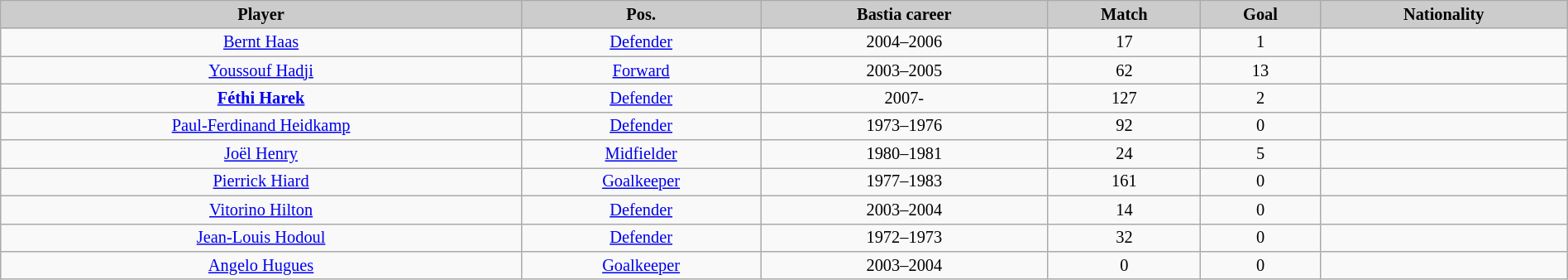<table cellpadding="4" cellspacing="0" border="1" width="100%" style="text-align: center; font-size: 85%; border: gray solid 1px; border-collapse: collapse;" class="wikitable sortable">
<tr bgcolor="#CCCCCC">
<td align="center"><strong>Player</strong></td>
<td align="center"><strong>Pos.</strong></td>
<td align="center"><strong>Bastia career</strong></td>
<td align="center"><strong>Match</strong></td>
<td align="center"><strong>Goal</strong></td>
<td align="center"><strong>Nationality</strong></td>
</tr>
<tr>
<td><a href='#'>Bernt Haas</a></td>
<td><a href='#'>Defender</a></td>
<td>2004–2006</td>
<td>17</td>
<td>1</td>
<td></td>
</tr>
<tr>
<td><a href='#'>Youssouf Hadji</a></td>
<td><a href='#'>Forward</a></td>
<td>2003–2005</td>
<td>62</td>
<td>13</td>
<td></td>
</tr>
<tr>
<td><strong><a href='#'>Féthi Harek</a></strong></td>
<td><a href='#'>Defender</a></td>
<td>2007-</td>
<td>127</td>
<td>2</td>
<td></td>
</tr>
<tr>
<td><a href='#'>Paul-Ferdinand Heidkamp</a></td>
<td><a href='#'>Defender</a></td>
<td>1973–1976</td>
<td>92</td>
<td>0</td>
<td></td>
</tr>
<tr>
<td><a href='#'>Joël Henry</a></td>
<td><a href='#'>Midfielder</a></td>
<td>1980–1981</td>
<td>24</td>
<td>5</td>
<td></td>
</tr>
<tr>
<td><a href='#'>Pierrick Hiard</a></td>
<td><a href='#'>Goalkeeper</a></td>
<td>1977–1983</td>
<td>161</td>
<td>0</td>
<td></td>
</tr>
<tr>
<td><a href='#'>Vitorino Hilton</a></td>
<td><a href='#'>Defender</a></td>
<td>2003–2004</td>
<td>14</td>
<td>0</td>
<td></td>
</tr>
<tr>
<td><a href='#'>Jean-Louis Hodoul</a></td>
<td><a href='#'>Defender</a></td>
<td>1972–1973</td>
<td>32</td>
<td>0</td>
<td></td>
</tr>
<tr>
<td><a href='#'>Angelo Hugues</a></td>
<td><a href='#'>Goalkeeper</a></td>
<td>2003–2004</td>
<td>0</td>
<td>0</td>
<td></td>
</tr>
</table>
